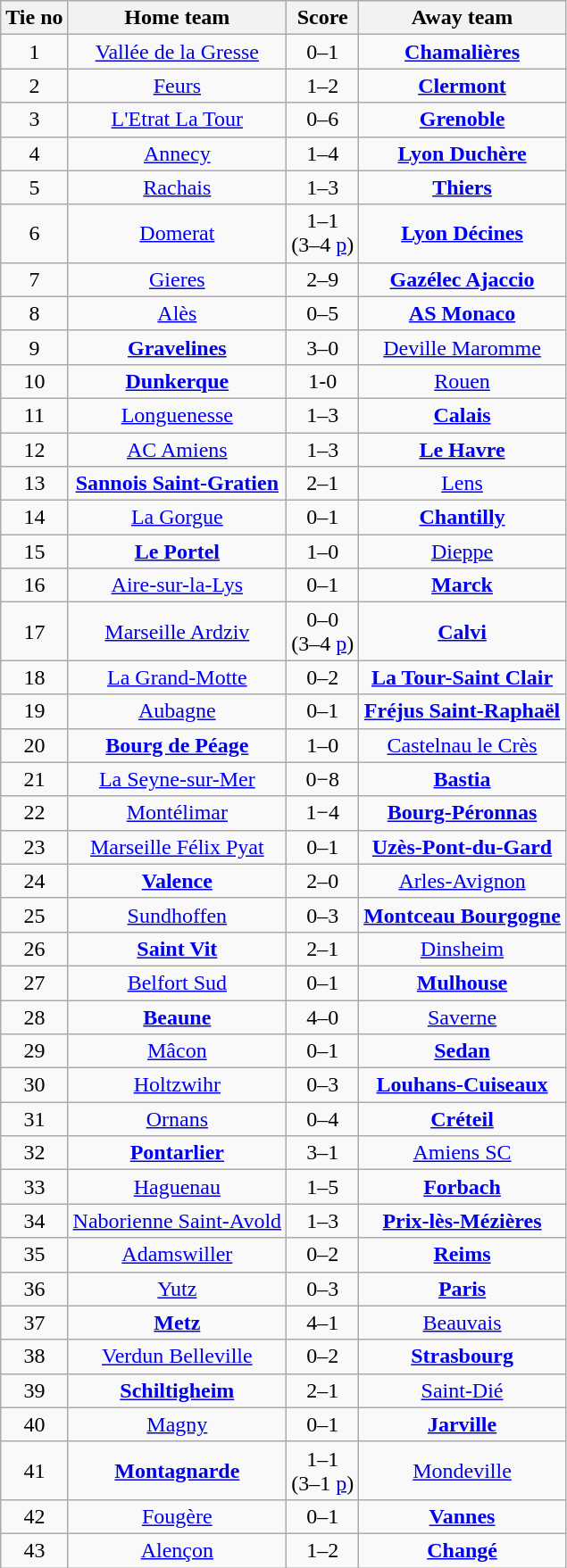<table class="wikitable" style="text-align:center">
<tr>
<th>Tie no</th>
<th>Home team</th>
<th>Score</th>
<th>Away team</th>
</tr>
<tr>
<td>1</td>
<td><a href='#'>Vallée de la Gresse</a></td>
<td>0–1 </td>
<td><strong><a href='#'>Chamalières</a></strong></td>
</tr>
<tr>
<td>2</td>
<td><a href='#'>Feurs</a></td>
<td>1–2 </td>
<td><strong><a href='#'>Clermont</a></strong></td>
</tr>
<tr>
<td>3</td>
<td><a href='#'>L'Etrat La Tour</a></td>
<td>0–6</td>
<td><strong><a href='#'>Grenoble</a></strong></td>
</tr>
<tr>
<td>4</td>
<td><a href='#'>Annecy</a></td>
<td>1–4</td>
<td><strong><a href='#'>Lyon Duchère</a></strong></td>
</tr>
<tr>
<td>5</td>
<td><a href='#'>Rachais</a></td>
<td>1–3</td>
<td><strong><a href='#'>Thiers</a></strong></td>
</tr>
<tr>
<td>6</td>
<td><a href='#'>Domerat</a></td>
<td>1–1 <br>(3–4 <a href='#'>p</a>)</td>
<td><strong><a href='#'>Lyon Décines</a></strong></td>
</tr>
<tr>
<td>7</td>
<td><a href='#'>Gieres</a></td>
<td>2–9</td>
<td><strong><a href='#'>Gazélec Ajaccio</a></strong></td>
</tr>
<tr>
<td>8</td>
<td><a href='#'>Alès</a></td>
<td>0–5</td>
<td><strong><a href='#'>AS Monaco</a></strong></td>
</tr>
<tr>
<td>9</td>
<td><strong><a href='#'>Gravelines</a></strong></td>
<td>3–0</td>
<td><a href='#'>Deville Maromme</a></td>
</tr>
<tr>
<td>10</td>
<td><strong><a href='#'>Dunkerque</a></strong></td>
<td>1-0</td>
<td><a href='#'>Rouen</a></td>
</tr>
<tr>
<td>11</td>
<td><a href='#'>Longuenesse</a></td>
<td>1–3</td>
<td><strong><a href='#'>Calais</a></strong></td>
</tr>
<tr>
<td>12</td>
<td><a href='#'>AC Amiens</a></td>
<td>1–3</td>
<td><strong><a href='#'>Le Havre</a></strong></td>
</tr>
<tr>
<td>13</td>
<td><strong><a href='#'>Sannois Saint-Gratien</a></strong></td>
<td>2–1 </td>
<td><a href='#'>Lens</a></td>
</tr>
<tr>
<td>14</td>
<td><a href='#'>La Gorgue</a></td>
<td>0–1 </td>
<td><strong><a href='#'>Chantilly</a></strong></td>
</tr>
<tr>
<td>15</td>
<td><strong><a href='#'>Le Portel</a></strong></td>
<td>1–0</td>
<td><a href='#'>Dieppe</a></td>
</tr>
<tr>
<td>16</td>
<td><a href='#'>Aire-sur-la-Lys</a></td>
<td>0–1</td>
<td><strong><a href='#'>Marck</a></strong></td>
</tr>
<tr>
<td>17</td>
<td><a href='#'>Marseille Ardziv</a></td>
<td>0–0 <br>(3–4 <a href='#'>p</a>)</td>
<td><strong><a href='#'>Calvi</a></strong></td>
</tr>
<tr>
<td>18</td>
<td><a href='#'>La Grand-Motte</a></td>
<td>0–2</td>
<td><strong><a href='#'>La Tour-Saint Clair</a></strong></td>
</tr>
<tr>
<td>19</td>
<td><a href='#'>Aubagne</a></td>
<td>0–1</td>
<td><strong><a href='#'>Fréjus Saint-Raphaël</a></strong></td>
</tr>
<tr>
<td>20</td>
<td><strong><a href='#'>Bourg de Péage</a></strong></td>
<td>1–0 </td>
<td><a href='#'>Castelnau le Crès</a></td>
</tr>
<tr>
<td>21</td>
<td><a href='#'>La Seyne-sur-Mer</a></td>
<td>0−8</td>
<td><strong><a href='#'>Bastia</a></strong></td>
</tr>
<tr>
<td>22</td>
<td><a href='#'>Montélimar</a></td>
<td>1−4</td>
<td><strong><a href='#'>Bourg-Péronnas</a></strong></td>
</tr>
<tr>
<td>23</td>
<td><a href='#'>Marseille Félix Pyat</a></td>
<td>0–1</td>
<td><strong><a href='#'>Uzès-Pont-du-Gard</a></strong></td>
</tr>
<tr>
<td>24</td>
<td><strong><a href='#'>Valence</a></strong></td>
<td>2–0 </td>
<td><a href='#'>Arles-Avignon</a></td>
</tr>
<tr>
<td>25</td>
<td><a href='#'>Sundhoffen</a></td>
<td>0–3</td>
<td><strong><a href='#'>Montceau Bourgogne</a></strong></td>
</tr>
<tr>
<td>26</td>
<td><strong><a href='#'>Saint Vit</a></strong></td>
<td>2–1</td>
<td><a href='#'>Dinsheim</a></td>
</tr>
<tr>
<td>27</td>
<td><a href='#'>Belfort Sud</a></td>
<td>0–1 </td>
<td><strong><a href='#'>Mulhouse</a></strong></td>
</tr>
<tr>
<td>28</td>
<td><strong><a href='#'>Beaune</a></strong></td>
<td>4–0</td>
<td><a href='#'>Saverne</a></td>
</tr>
<tr>
<td>29</td>
<td><a href='#'>Mâcon</a></td>
<td>0–1</td>
<td><strong><a href='#'>Sedan</a></strong></td>
</tr>
<tr>
<td>30</td>
<td><a href='#'>Holtzwihr</a></td>
<td>0–3</td>
<td><strong><a href='#'>Louhans-Cuiseaux</a></strong></td>
</tr>
<tr>
<td>31</td>
<td><a href='#'>Ornans</a></td>
<td>0–4</td>
<td><strong><a href='#'>Créteil</a></strong></td>
</tr>
<tr>
<td>32</td>
<td><strong><a href='#'>Pontarlier</a></strong></td>
<td>3–1</td>
<td><a href='#'>Amiens SC</a></td>
</tr>
<tr>
<td>33</td>
<td><a href='#'>Haguenau</a></td>
<td>1–5</td>
<td><strong><a href='#'>Forbach</a></strong></td>
</tr>
<tr>
<td>34</td>
<td><a href='#'>Naborienne Saint-Avold</a></td>
<td>1–3</td>
<td><strong><a href='#'>Prix-lès-Mézières</a></strong></td>
</tr>
<tr>
<td>35</td>
<td><a href='#'>Adamswiller</a></td>
<td>0–2</td>
<td><strong><a href='#'>Reims</a></strong></td>
</tr>
<tr>
<td>36</td>
<td><a href='#'>Yutz</a></td>
<td>0–3</td>
<td><strong><a href='#'>Paris</a></strong></td>
</tr>
<tr>
<td>37</td>
<td><strong><a href='#'>Metz</a></strong></td>
<td>4–1 </td>
<td><a href='#'>Beauvais</a></td>
</tr>
<tr>
<td>38</td>
<td><a href='#'>Verdun Belleville</a></td>
<td>0–2 </td>
<td><strong><a href='#'>Strasbourg</a></strong></td>
</tr>
<tr>
<td>39</td>
<td><strong><a href='#'>Schiltigheim</a></strong></td>
<td>2–1</td>
<td><a href='#'>Saint-Dié</a></td>
</tr>
<tr>
<td>40</td>
<td><a href='#'>Magny</a></td>
<td>0–1</td>
<td><strong><a href='#'>Jarville</a></strong></td>
</tr>
<tr>
<td>41</td>
<td><strong><a href='#'>Montagnarde</a></strong></td>
<td>1–1 <br>(3–1 <a href='#'>p</a>)</td>
<td><a href='#'>Mondeville</a></td>
</tr>
<tr>
<td>42</td>
<td><a href='#'>Fougère</a></td>
<td>0–1 </td>
<td><strong><a href='#'>Vannes</a></strong></td>
</tr>
<tr>
<td>43</td>
<td><a href='#'>Alençon</a></td>
<td>1–2</td>
<td><strong><a href='#'>Changé</a></strong></td>
</tr>
</table>
